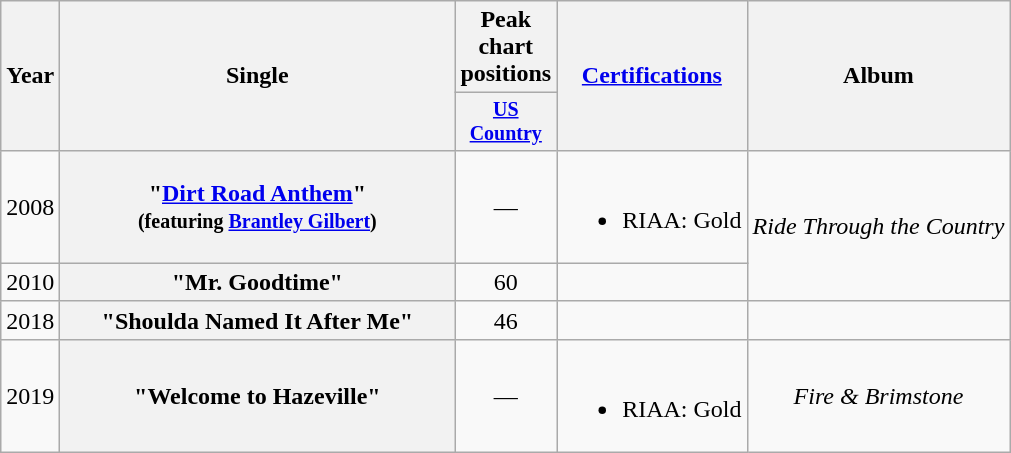<table class="wikitable plainrowheaders" style="text-align:center;">
<tr>
<th rowspan="2">Year</th>
<th rowspan="2" style="width:16em;">Single</th>
<th colspan="1">Peak chart<br>positions</th>
<th rowspan="2"><a href='#'>Certifications</a></th>
<th rowspan="2">Album</th>
</tr>
<tr style="font-size:smaller;">
<th style="width:45px;"><a href='#'>US Country</a><br></th>
</tr>
<tr>
<td>2008</td>
<th scope="row">"<a href='#'>Dirt Road Anthem</a>" <br><small>(featuring <a href='#'>Brantley Gilbert</a>)</small></th>
<td>—</td>
<td><br><ul><li>RIAA: Gold</li></ul></td>
<td rowspan="2"><em>Ride Through the Country</em></td>
</tr>
<tr>
<td>2010</td>
<th scope="row">"Mr. Goodtime"</th>
<td>60</td>
<td></td>
</tr>
<tr>
<td>2018</td>
<th scope="row">"Shoulda Named It After Me" </th>
<td>46</td>
<td></td>
<td></td>
</tr>
<tr>
<td>2019</td>
<th scope="row">"Welcome to Hazeville"<br></th>
<td>—</td>
<td><br><ul><li>RIAA: Gold</li></ul></td>
<td><em>Fire & Brimstone</em></td>
</tr>
</table>
